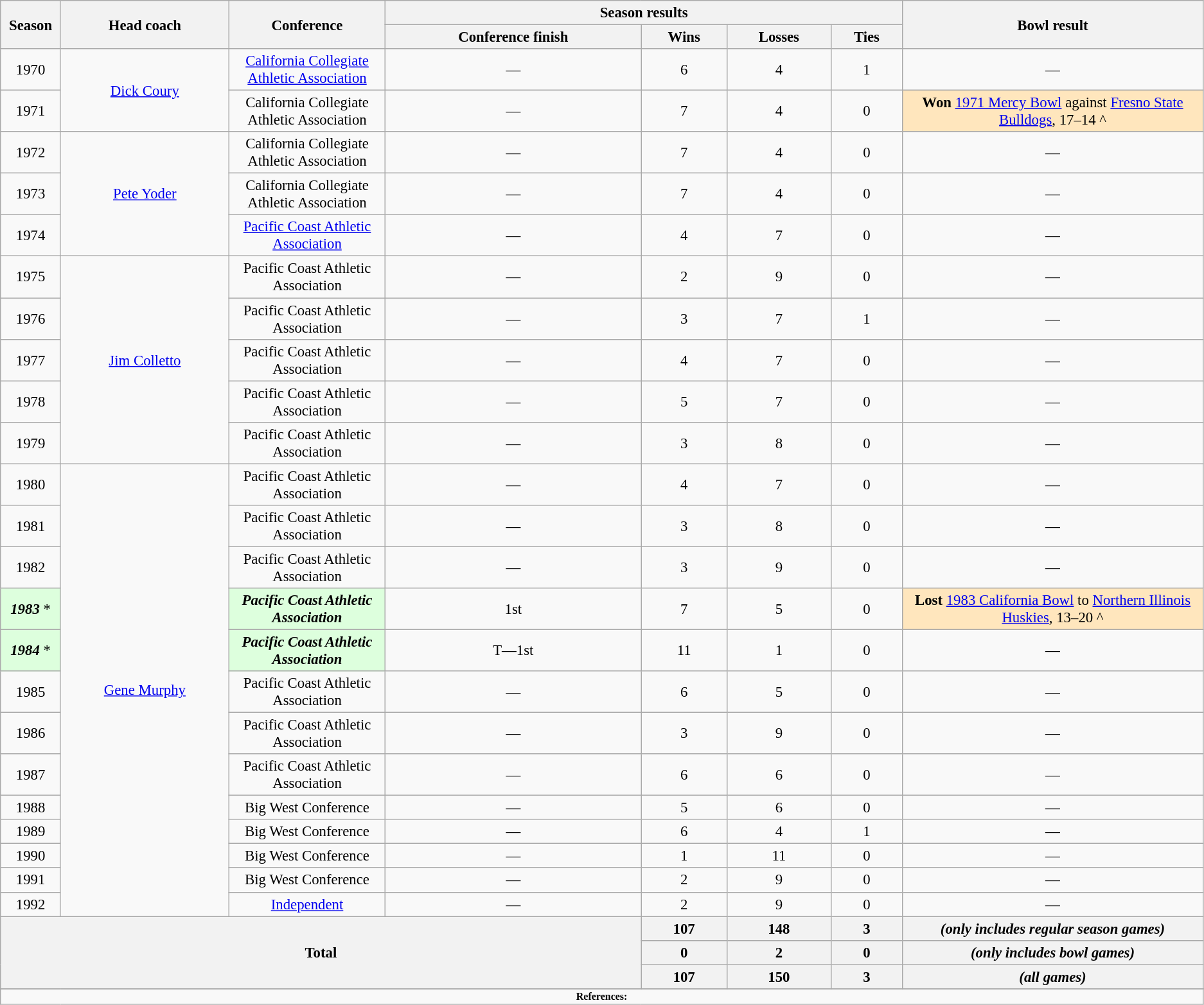<table class="wikitable" style="font-size:95%; text-align:center;">
<tr>
<th rowspan="2" style="width:5%;">Season</th>
<th rowspan="2" style="width:14%;">Head coach</th>
<th rowspan="2" style="width:13%;">Conference</th>
<th colspan="4">Season results</th>
<th rowspan="2" style="width:25%;">Bowl result</th>
</tr>
<tr>
<th>Conference finish</th>
<th>Wins</th>
<th>Losses</th>
<th>Ties</th>
</tr>
<tr>
<td>1970</td>
<td rowspan=2><a href='#'>Dick Coury</a></td>
<td><a href='#'>California Collegiate Athletic Association</a></td>
<td>—</td>
<td>6</td>
<td>4</td>
<td>1</td>
<td>—</td>
</tr>
<tr>
<td>1971</td>
<td>California Collegiate Athletic Association</td>
<td>—</td>
<td>7</td>
<td>4</td>
<td>0</td>
<td style="background: #ffe6bd;"><strong>Won</strong> <a href='#'>1971 Mercy Bowl</a> against <a href='#'>Fresno State Bulldogs</a>, 17–14 ^</td>
</tr>
<tr>
<td>1972</td>
<td rowspan=3><a href='#'>Pete Yoder</a></td>
<td>California Collegiate Athletic Association</td>
<td>—</td>
<td>7</td>
<td>4</td>
<td>0</td>
<td>—</td>
</tr>
<tr>
<td>1973</td>
<td>California Collegiate Athletic Association</td>
<td>—</td>
<td>7</td>
<td>4</td>
<td>0</td>
<td>—</td>
</tr>
<tr>
<td>1974</td>
<td><a href='#'>Pacific Coast Athletic Association</a></td>
<td>—</td>
<td>4</td>
<td>7</td>
<td>0</td>
<td>—</td>
</tr>
<tr>
<td>1975</td>
<td rowspan=5><a href='#'>Jim Colletto</a></td>
<td>Pacific Coast Athletic Association</td>
<td>—</td>
<td>2</td>
<td>9</td>
<td>0</td>
<td>—</td>
</tr>
<tr>
<td>1976</td>
<td>Pacific Coast Athletic Association</td>
<td>—</td>
<td>3</td>
<td>7</td>
<td>1</td>
<td>—</td>
</tr>
<tr>
<td>1977</td>
<td>Pacific Coast Athletic Association</td>
<td>—</td>
<td>4</td>
<td>7</td>
<td>0</td>
<td>—</td>
</tr>
<tr>
<td>1978</td>
<td>Pacific Coast Athletic Association</td>
<td>—</td>
<td>5</td>
<td>7</td>
<td>0</td>
<td>—</td>
</tr>
<tr>
<td>1979</td>
<td>Pacific Coast Athletic Association</td>
<td>—</td>
<td>3</td>
<td>8</td>
<td>0</td>
<td>—</td>
</tr>
<tr>
<td>1980</td>
<td rowspan=13><a href='#'>Gene Murphy</a></td>
<td>Pacific Coast Athletic Association</td>
<td>—</td>
<td>4</td>
<td>7</td>
<td>0</td>
<td>—</td>
</tr>
<tr>
<td>1981</td>
<td>Pacific Coast Athletic Association</td>
<td>—</td>
<td>3</td>
<td>8</td>
<td>0</td>
<td>—</td>
</tr>
<tr>
<td>1982</td>
<td>Pacific Coast Athletic Association</td>
<td>—</td>
<td>3</td>
<td>9</td>
<td>0</td>
<td>—</td>
</tr>
<tr>
<td style="background: #ddffdd;"><strong><em>1983</em></strong> *</td>
<td style="background: #ddffdd;"><strong><em>Pacific Coast Athletic Association</em></strong></td>
<td>1st</td>
<td>7</td>
<td>5</td>
<td>0</td>
<td style="background: #ffe6bd;"><strong>Lost</strong> <a href='#'>1983 California Bowl</a> to <a href='#'>Northern Illinois Huskies</a>, 13–20 ^</td>
</tr>
<tr>
<td style="background: #ddffdd;"><strong><em>1984</em></strong> *</td>
<td style="background: #ddffdd;"><strong><em>Pacific Coast Athletic Association</em></strong></td>
<td>T—1st</td>
<td>11</td>
<td>1</td>
<td>0</td>
<td>—</td>
</tr>
<tr>
<td>1985</td>
<td>Pacific Coast Athletic Association</td>
<td>—</td>
<td>6</td>
<td>5</td>
<td>0</td>
<td>—</td>
</tr>
<tr>
<td>1986</td>
<td>Pacific Coast Athletic Association</td>
<td>—</td>
<td>3</td>
<td>9</td>
<td>0</td>
<td>—</td>
</tr>
<tr>
<td>1987</td>
<td>Pacific Coast Athletic Association</td>
<td>—</td>
<td>6</td>
<td>6</td>
<td>0</td>
<td>—</td>
</tr>
<tr>
<td>1988</td>
<td>Big West Conference</td>
<td>—</td>
<td>5</td>
<td>6</td>
<td>0</td>
<td>—</td>
</tr>
<tr>
<td>1989</td>
<td>Big West Conference</td>
<td>—</td>
<td>6</td>
<td>4</td>
<td>1</td>
<td>—</td>
</tr>
<tr>
<td>1990</td>
<td>Big West Conference</td>
<td>—</td>
<td>1</td>
<td>11</td>
<td>0</td>
<td>—</td>
</tr>
<tr>
<td>1991</td>
<td>Big West Conference</td>
<td>—</td>
<td>2</td>
<td>9</td>
<td>0</td>
<td>—</td>
</tr>
<tr>
<td>1992</td>
<td><a href='#'>Independent</a></td>
<td>—</td>
<td>2</td>
<td>9</td>
<td>0</td>
<td>—</td>
</tr>
<tr>
<th rowSpan="3" colSpan="4">Total</th>
<th>107</th>
<th>148</th>
<th>3</th>
<th colspan="2"><em>(only includes regular season games)</em></th>
</tr>
<tr>
<th>0</th>
<th>2</th>
<th>0</th>
<th colspan="2"><em>(only includes bowl games)</em></th>
</tr>
<tr>
<th>107</th>
<th>150</th>
<th>3</th>
<th colspan="2"><em>(all games)</em></th>
</tr>
<tr>
</tr>
<tr>
<td colspan="8" style="font-size: 8pt"><strong>References:</strong></td>
</tr>
</table>
